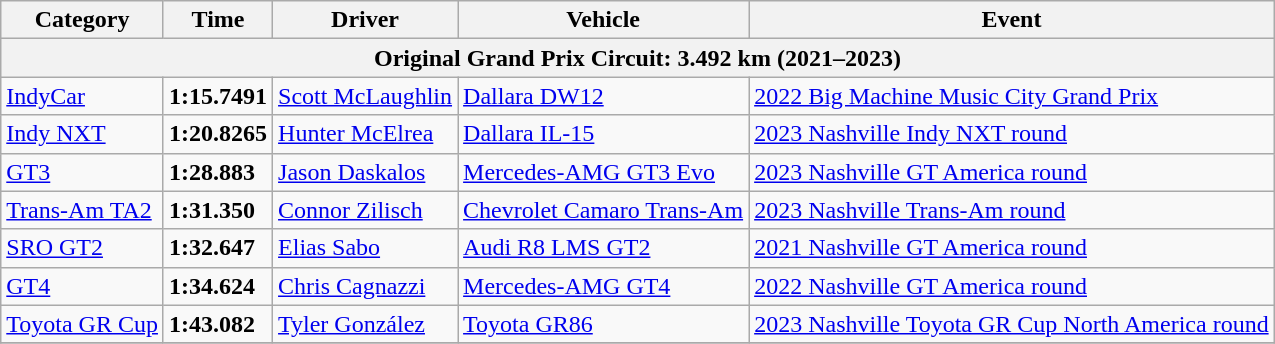<table class="wikitable">
<tr>
<th>Category</th>
<th>Time</th>
<th>Driver</th>
<th>Vehicle</th>
<th>Event</th>
</tr>
<tr>
<th colspan=5>Original Grand Prix Circuit: 3.492 km (2021–2023)</th>
</tr>
<tr>
<td><a href='#'>IndyCar</a></td>
<td><strong>1:15.7491</strong></td>
<td><a href='#'>Scott McLaughlin</a></td>
<td><a href='#'>Dallara DW12</a></td>
<td><a href='#'>2022 Big Machine Music City Grand Prix</a></td>
</tr>
<tr>
<td><a href='#'>Indy NXT</a></td>
<td><strong>1:20.8265</strong></td>
<td><a href='#'>Hunter McElrea</a></td>
<td><a href='#'>Dallara IL-15</a></td>
<td><a href='#'>2023 Nashville Indy NXT round</a></td>
</tr>
<tr>
<td><a href='#'>GT3</a></td>
<td><strong>1:28.883</strong></td>
<td><a href='#'>Jason Daskalos</a></td>
<td><a href='#'>Mercedes-AMG GT3 Evo</a></td>
<td><a href='#'>2023 Nashville GT America round</a></td>
</tr>
<tr>
<td><a href='#'>Trans-Am TA2</a></td>
<td><strong>1:31.350</strong></td>
<td><a href='#'>Connor Zilisch</a></td>
<td><a href='#'>Chevrolet Camaro Trans-Am</a></td>
<td><a href='#'>2023 Nashville Trans-Am round</a></td>
</tr>
<tr>
<td><a href='#'>SRO GT2</a></td>
<td><strong>1:32.647</strong></td>
<td><a href='#'>Elias Sabo</a></td>
<td><a href='#'>Audi R8 LMS GT2</a></td>
<td><a href='#'>2021 Nashville GT America round</a></td>
</tr>
<tr>
<td><a href='#'>GT4</a></td>
<td><strong>1:34.624</strong></td>
<td><a href='#'>Chris Cagnazzi</a></td>
<td><a href='#'>Mercedes-AMG GT4</a></td>
<td><a href='#'>2022 Nashville GT America round</a></td>
</tr>
<tr>
<td><a href='#'>Toyota GR Cup</a></td>
<td><strong>1:43.082</strong></td>
<td><a href='#'>Tyler González</a></td>
<td><a href='#'>Toyota GR86</a></td>
<td><a href='#'>2023 Nashville Toyota GR Cup North America round</a></td>
</tr>
<tr>
</tr>
</table>
